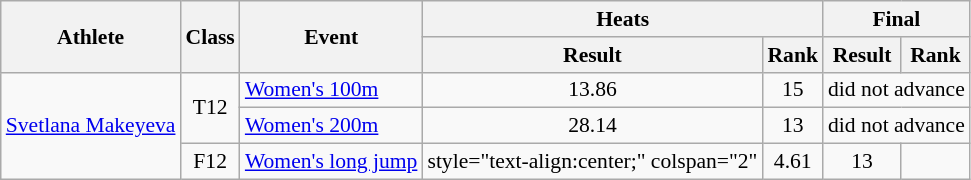<table class=wikitable style="font-size:90%">
<tr>
<th rowspan="2">Athlete</th>
<th rowspan="2">Class</th>
<th rowspan="2">Event</th>
<th colspan="2">Heats</th>
<th colspan="3">Final</th>
</tr>
<tr>
<th>Result</th>
<th>Rank</th>
<th>Result</th>
<th>Rank</th>
</tr>
<tr>
<td rowspan="3"><a href='#'>Svetlana Makeyeva</a></td>
<td rowspan="2" style="text-align:center;">T12</td>
<td><a href='#'>Women's 100m</a></td>
<td style="text-align:center;">13.86</td>
<td style="text-align:center;">15</td>
<td style="text-align:center;" colspan="2">did not advance</td>
</tr>
<tr>
<td><a href='#'>Women's 200m</a></td>
<td style="text-align:center;">28.14</td>
<td style="text-align:center;">13</td>
<td style="text-align:center;" colspan="2">did not advance</td>
</tr>
<tr>
<td style="text-align:center;">F12</td>
<td><a href='#'>Women's long jump</a></td>
<td>style="text-align:center;" colspan="2" </td>
<td style="text-align:center;">4.61</td>
<td style="text-align:center;">13</td>
</tr>
</table>
